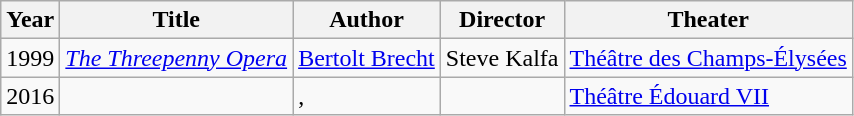<table class="wikitable">
<tr>
<th>Year</th>
<th>Title</th>
<th>Author</th>
<th>Director</th>
<th>Theater</th>
</tr>
<tr>
<td>1999</td>
<td><em><a href='#'>The Threepenny Opera</a></em></td>
<td><a href='#'>Bertolt Brecht</a></td>
<td>Steve Kalfa</td>
<td><a href='#'>Théâtre des Champs-Élysées</a></td>
</tr>
<tr>
<td>2016</td>
<td><em></em></td>
<td>,<br></td>
<td></td>
<td><a href='#'>Théâtre Édouard VII</a></td>
</tr>
</table>
